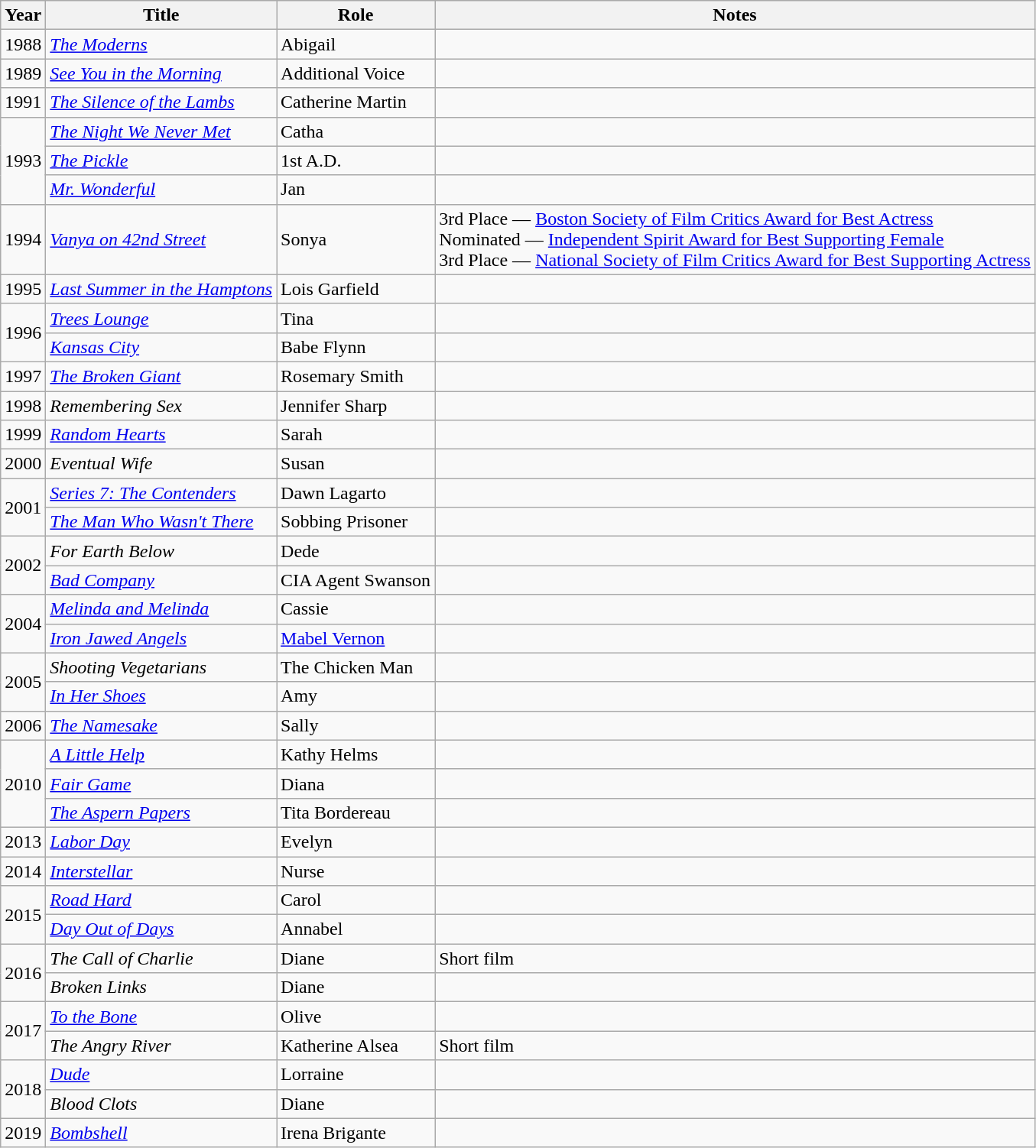<table class="wikitable sortable">
<tr>
<th>Year</th>
<th>Title</th>
<th>Role</th>
<th class="unsortable">Notes</th>
</tr>
<tr>
<td>1988</td>
<td><em><a href='#'>The Moderns</a></em></td>
<td>Abigail</td>
<td></td>
</tr>
<tr>
<td>1989</td>
<td><a href='#'><em>See You in the Morning</em></a></td>
<td>Additional Voice</td>
<td></td>
</tr>
<tr>
<td>1991</td>
<td><em><a href='#'>The Silence of the Lambs</a></em></td>
<td>Catherine Martin</td>
<td></td>
</tr>
<tr>
<td rowspan="3">1993</td>
<td><em><a href='#'>The Night We Never Met</a></em></td>
<td>Catha</td>
<td></td>
</tr>
<tr>
<td><em><a href='#'>The Pickle</a></em></td>
<td>1st A.D.</td>
<td></td>
</tr>
<tr>
<td><em><a href='#'>Mr. Wonderful</a></em></td>
<td>Jan</td>
<td></td>
</tr>
<tr>
<td>1994</td>
<td><em><a href='#'>Vanya on 42nd Street</a></em></td>
<td>Sonya</td>
<td>3rd Place — <a href='#'>Boston Society of Film Critics Award for Best Actress</a><br>Nominated — <a href='#'>Independent Spirit Award for Best Supporting Female</a><br>3rd Place — <a href='#'>National Society of Film Critics Award for Best Supporting Actress</a></td>
</tr>
<tr>
<td>1995</td>
<td><em><a href='#'>Last Summer in the Hamptons</a></em></td>
<td>Lois Garfield</td>
<td></td>
</tr>
<tr>
<td rowspan="2">1996</td>
<td><em><a href='#'>Trees Lounge</a></em></td>
<td>Tina</td>
<td></td>
</tr>
<tr>
<td><em><a href='#'>Kansas City</a></em></td>
<td>Babe Flynn</td>
<td></td>
</tr>
<tr>
<td>1997</td>
<td><em><a href='#'>The Broken Giant</a></em></td>
<td>Rosemary Smith</td>
<td></td>
</tr>
<tr>
<td>1998</td>
<td><em>Remembering Sex</em></td>
<td>Jennifer Sharp</td>
<td></td>
</tr>
<tr>
<td>1999</td>
<td><em><a href='#'>Random Hearts</a></em></td>
<td>Sarah</td>
<td></td>
</tr>
<tr>
<td>2000</td>
<td><em>Eventual Wife</em></td>
<td>Susan</td>
<td></td>
</tr>
<tr>
<td rowspan="2">2001</td>
<td><em><a href='#'>Series 7: The Contenders</a></em></td>
<td>Dawn Lagarto</td>
<td></td>
</tr>
<tr>
<td><em><a href='#'>The Man Who Wasn't There</a></em></td>
<td>Sobbing Prisoner</td>
<td></td>
</tr>
<tr>
<td rowspan="2">2002</td>
<td><em>For Earth Below</em></td>
<td>Dede</td>
<td></td>
</tr>
<tr>
<td><em><a href='#'>Bad Company</a></em></td>
<td>CIA Agent Swanson</td>
<td></td>
</tr>
<tr>
<td rowspan="2">2004</td>
<td><em><a href='#'>Melinda and Melinda</a></em></td>
<td>Cassie</td>
<td></td>
</tr>
<tr>
<td><em><a href='#'>Iron Jawed Angels</a></em></td>
<td><a href='#'>Mabel Vernon</a></td>
<td></td>
</tr>
<tr>
<td rowspan="2">2005</td>
<td><em>Shooting Vegetarians</em></td>
<td>The Chicken Man</td>
<td></td>
</tr>
<tr>
<td><em><a href='#'>In Her Shoes</a></em></td>
<td>Amy</td>
<td></td>
</tr>
<tr>
<td>2006</td>
<td><em><a href='#'>The Namesake</a></em></td>
<td>Sally</td>
<td></td>
</tr>
<tr>
<td rowspan="3">2010</td>
<td><em><a href='#'>A Little Help</a></em></td>
<td>Kathy Helms</td>
<td></td>
</tr>
<tr>
<td><em><a href='#'>Fair Game</a></em></td>
<td>Diana</td>
<td></td>
</tr>
<tr>
<td><em><a href='#'>The Aspern Papers</a></em></td>
<td>Tita Bordereau</td>
<td></td>
</tr>
<tr>
<td>2013</td>
<td><em><a href='#'>Labor Day</a></em></td>
<td>Evelyn</td>
<td></td>
</tr>
<tr>
<td>2014</td>
<td><em><a href='#'>Interstellar</a></em></td>
<td>Nurse</td>
<td></td>
</tr>
<tr>
<td rowspan="2">2015</td>
<td><em><a href='#'>Road Hard</a></em></td>
<td>Carol</td>
<td></td>
</tr>
<tr>
<td><em><a href='#'>Day Out of Days</a></em></td>
<td>Annabel</td>
<td></td>
</tr>
<tr>
<td rowspan="2">2016</td>
<td><em>The Call of Charlie </em></td>
<td>Diane</td>
<td>Short film</td>
</tr>
<tr>
<td><em>Broken Links </em></td>
<td>Diane</td>
<td></td>
</tr>
<tr>
<td rowspan="2">2017</td>
<td><em><a href='#'>To the Bone</a></em></td>
<td>Olive</td>
<td></td>
</tr>
<tr>
<td><em>The Angry River</em></td>
<td>Katherine Alsea</td>
<td>Short film</td>
</tr>
<tr>
<td rowspan="2">2018</td>
<td><em><a href='#'>Dude</a></em></td>
<td>Lorraine</td>
<td></td>
</tr>
<tr>
<td><em>Blood Clots </em></td>
<td>Diane</td>
<td></td>
</tr>
<tr>
<td>2019</td>
<td><em><a href='#'>Bombshell</a></em></td>
<td>Irena Brigante</td>
<td></td>
</tr>
</table>
